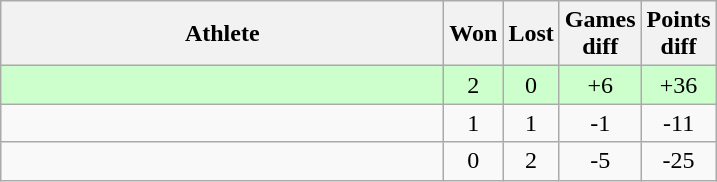<table class="wikitable">
<tr>
<th style="width:18em">Athlete</th>
<th>Won</th>
<th>Lost</th>
<th>Games<br>diff</th>
<th>Points<br>diff</th>
</tr>
<tr bgcolor="#ccffcc">
<td></td>
<td align="center">2</td>
<td align="center">0</td>
<td align="center">+6</td>
<td align="center">+36</td>
</tr>
<tr>
<td></td>
<td align="center">1</td>
<td align="center">1</td>
<td align="center">-1</td>
<td align="center">-11</td>
</tr>
<tr>
<td></td>
<td align="center">0</td>
<td align="center">2</td>
<td align="center">-5</td>
<td align="center">-25</td>
</tr>
</table>
